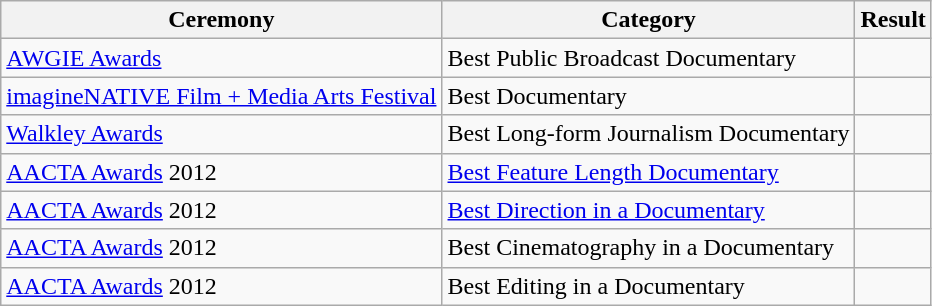<table class="wikitable" >
<tr>
<th>Ceremony</th>
<th>Category</th>
<th>Result</th>
</tr>
<tr>
<td><a href='#'>AWGIE Awards</a></td>
<td>Best Public Broadcast Documentary</td>
<td></td>
</tr>
<tr>
<td><a href='#'>imagineNATIVE Film + Media Arts Festival</a></td>
<td>Best Documentary</td>
<td></td>
</tr>
<tr>
<td><a href='#'>Walkley Awards</a></td>
<td>Best Long-form Journalism Documentary</td>
<td></td>
</tr>
<tr>
<td><a href='#'>AACTA Awards</a> 2012</td>
<td><a href='#'>Best Feature Length Documentary</a></td>
<td></td>
</tr>
<tr>
<td><a href='#'>AACTA Awards</a> 2012</td>
<td><a href='#'>Best Direction in a Documentary</a></td>
<td></td>
</tr>
<tr>
<td><a href='#'>AACTA Awards</a> 2012</td>
<td>Best Cinematography in a Documentary</td>
<td></td>
</tr>
<tr>
<td><a href='#'>AACTA Awards</a> 2012</td>
<td>Best Editing in a Documentary</td>
<td></td>
</tr>
</table>
